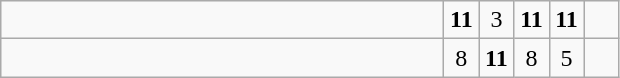<table class="wikitable">
<tr>
<td style="width:18em"></td>
<td align=center style="width:1em"><strong>11</strong></td>
<td align=center style="width:1em">3</td>
<td align=center style="width:1em"><strong>11</strong></td>
<td align=center style="width:1em"><strong>11</strong></td>
<td align=center style="width:1em"></td>
</tr>
<tr>
<td style="width:18em"></td>
<td align=center style="width:1em">8</td>
<td align=center style="width:1em"><strong>11</strong></td>
<td align=center style="width:1em">8</td>
<td align=center style="width:1em">5</td>
<td align=center style="width:1em"></td>
</tr>
</table>
